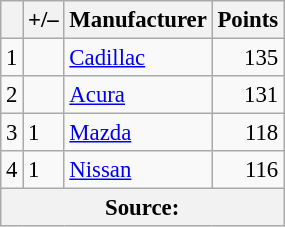<table class="wikitable" style="font-size: 95%;">
<tr>
<th scope="col"></th>
<th scope="col">+/–</th>
<th scope="col">Manufacturer</th>
<th scope="col">Points</th>
</tr>
<tr>
<td align=center>1</td>
<td align="left"></td>
<td> <a href='#'>Cadillac</a></td>
<td align=right>135</td>
</tr>
<tr>
<td align=center>2</td>
<td align="left"></td>
<td> <a href='#'>Acura</a></td>
<td align=right>131</td>
</tr>
<tr>
<td align=center>3</td>
<td align="left"> 1</td>
<td> <a href='#'>Mazda</a></td>
<td align=right>118</td>
</tr>
<tr>
<td align=center>4</td>
<td align="left"> 1</td>
<td> <a href='#'>Nissan</a></td>
<td align=right>116</td>
</tr>
<tr>
<th colspan=5>Source:</th>
</tr>
</table>
